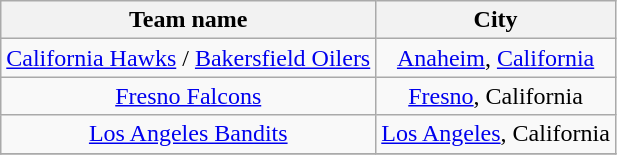<table class="wikitable">
<tr>
<th>Team name</th>
<th>City</th>
</tr>
<tr align="center">
<td><a href='#'>California Hawks</a> / <a href='#'>Bakersfield Oilers</a></td>
<td><a href='#'>Anaheim</a>, <a href='#'>California</a></td>
</tr>
<tr align="center">
<td><a href='#'>Fresno Falcons</a></td>
<td><a href='#'>Fresno</a>, California</td>
</tr>
<tr align="center">
<td><a href='#'>Los Angeles Bandits</a></td>
<td><a href='#'>Los Angeles</a>, California</td>
</tr>
<tr align="center">
</tr>
</table>
